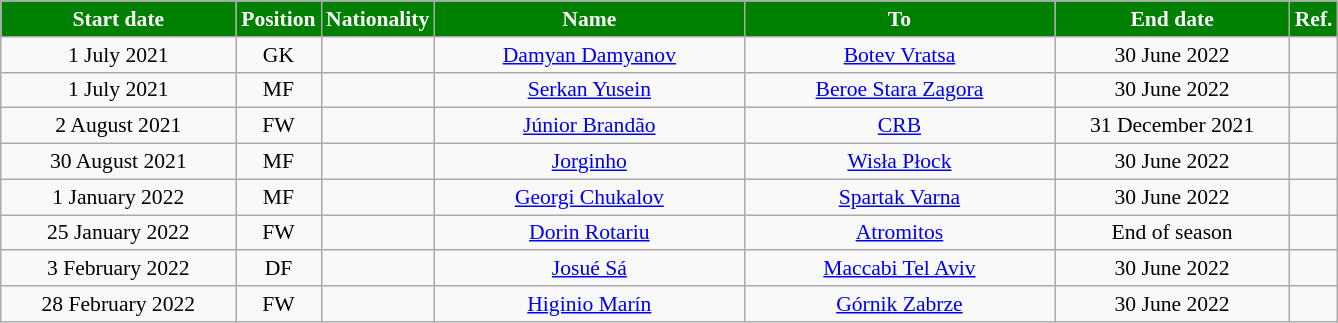<table class="wikitable"  style="text-align:center; font-size:90%; ">
<tr>
<th style="background:green; color:white; width:150px;">Start date</th>
<th style="background:green; color:white; width:50px;">Position</th>
<th style="background:green; color:white; width:50px;">Nationality</th>
<th style="background:green; color:white; width:200px;">Name</th>
<th style="background:green; color:white; width:200px;">To</th>
<th style="background:green; color:white; width:150px;">End date</th>
<th style="background:green; color:white; width:25px;">Ref.</th>
</tr>
<tr>
<td>1 July 2021</td>
<td>GK</td>
<td></td>
<td><a href='#'>Damyan Damyanov</a></td>
<td><a href='#'>Botev Vratsa</a></td>
<td>30 June 2022</td>
<td></td>
</tr>
<tr>
<td>1 July 2021</td>
<td>MF</td>
<td></td>
<td><a href='#'>Serkan Yusein</a></td>
<td><a href='#'>Beroe Stara Zagora</a></td>
<td>30 June 2022</td>
<td></td>
</tr>
<tr>
<td>2 August 2021</td>
<td>FW</td>
<td></td>
<td><a href='#'>Júnior Brandão</a></td>
<td><a href='#'>CRB</a></td>
<td>31 December 2021</td>
<td></td>
</tr>
<tr>
<td>30 August 2021</td>
<td>MF</td>
<td></td>
<td><a href='#'>Jorginho</a></td>
<td><a href='#'>Wisła Płock</a></td>
<td>30 June 2022</td>
<td></td>
</tr>
<tr>
<td>1 January 2022</td>
<td>MF</td>
<td></td>
<td><a href='#'>Georgi Chukalov</a></td>
<td><a href='#'>Spartak Varna</a></td>
<td>30 June 2022</td>
<td></td>
</tr>
<tr>
<td>25 January 2022</td>
<td>FW</td>
<td></td>
<td><a href='#'>Dorin Rotariu</a></td>
<td><a href='#'>Atromitos</a></td>
<td>End of season</td>
<td></td>
</tr>
<tr>
<td>3 February 2022</td>
<td>DF</td>
<td></td>
<td><a href='#'>Josué Sá</a></td>
<td><a href='#'>Maccabi Tel Aviv</a></td>
<td>30 June 2022</td>
<td></td>
</tr>
<tr>
<td>28 February 2022</td>
<td>FW</td>
<td></td>
<td><a href='#'>Higinio Marín</a></td>
<td><a href='#'>Górnik Zabrze</a></td>
<td>30 June 2022</td>
<td></td>
</tr>
</table>
